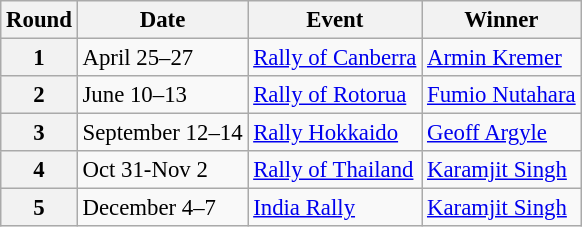<table class="wikitable" style="font-size: 95%">
<tr>
<th>Round</th>
<th>Date</th>
<th>Event</th>
<th>Winner</th>
</tr>
<tr>
<th>1</th>
<td>April 25–27</td>
<td> <a href='#'>Rally of Canberra</a></td>
<td> <a href='#'>Armin Kremer</a></td>
</tr>
<tr>
<th>2</th>
<td>June 10–13</td>
<td> <a href='#'>Rally of Rotorua</a></td>
<td> <a href='#'>Fumio Nutahara</a></td>
</tr>
<tr>
<th>3</th>
<td>September 12–14</td>
<td> <a href='#'>Rally Hokkaido</a></td>
<td> <a href='#'>Geoff Argyle</a></td>
</tr>
<tr>
<th>4</th>
<td>Oct 31-Nov 2</td>
<td> <a href='#'>Rally of Thailand</a></td>
<td> <a href='#'>Karamjit Singh</a></td>
</tr>
<tr>
<th>5</th>
<td>December 4–7</td>
<td> <a href='#'>India Rally</a></td>
<td> <a href='#'>Karamjit Singh</a></td>
</tr>
</table>
